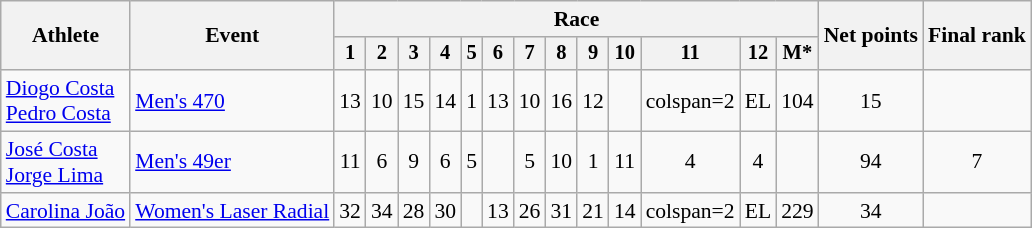<table class="wikitable" style="font-size:90%">
<tr>
<th rowspan="2">Athlete</th>
<th rowspan="2">Event</th>
<th colspan=13>Race</th>
<th rowspan=2>Net points</th>
<th rowspan=2>Final rank</th>
</tr>
<tr style="font-size:95%">
<th>1</th>
<th>2</th>
<th>3</th>
<th>4</th>
<th>5</th>
<th>6</th>
<th>7</th>
<th>8</th>
<th>9</th>
<th>10</th>
<th>11</th>
<th>12</th>
<th>M*</th>
</tr>
<tr align=center>
<td align=left><a href='#'>Diogo Costa</a><br><a href='#'>Pedro Costa</a></td>
<td align=left><a href='#'>Men's 470</a></td>
<td>13</td>
<td>10</td>
<td>15</td>
<td>14</td>
<td>1</td>
<td>13</td>
<td>10</td>
<td>16</td>
<td>12</td>
<td></td>
<td>colspan=2 </td>
<td>EL</td>
<td>104</td>
<td>15</td>
</tr>
<tr align=center>
<td align=left><a href='#'>José Costa</a><br><a href='#'>Jorge Lima</a></td>
<td align=left><a href='#'>Men's 49er</a></td>
<td>11</td>
<td>6</td>
<td>9</td>
<td>6</td>
<td>5</td>
<td></td>
<td>5</td>
<td>10</td>
<td>1</td>
<td>11</td>
<td>4</td>
<td>4</td>
<td></td>
<td>94</td>
<td>7</td>
</tr>
<tr align=center>
<td align=left><a href='#'>Carolina João</a></td>
<td align=left><a href='#'>Women's Laser Radial</a></td>
<td>32</td>
<td>34</td>
<td>28</td>
<td>30</td>
<td></td>
<td>13</td>
<td>26</td>
<td>31</td>
<td>21</td>
<td>14</td>
<td>colspan=2 </td>
<td>EL</td>
<td>229</td>
<td>34</td>
</tr>
</table>
